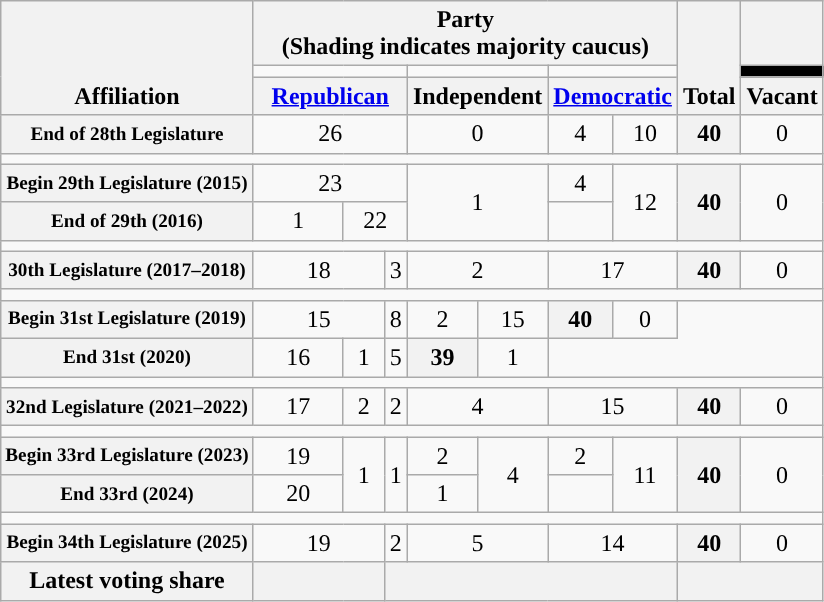<table class=wikitable style="text-align:center;">
<tr style="vertical-align:bottom;">
<th rowspan=3>Affiliation</th>
<th colspan=7>Party <div>(Shading indicates majority caucus)</div></th>
<th rowspan=3>Total</th>
<th></th>
</tr>
<tr style="height:5px">
<td colspan=3 style="background-color:"></td>
<td colspan=2 style="background-color:"></td>
<td colspan=2 style="background-color:"></td>
<td style="background-color:black"></td>
</tr>
<tr>
<th colspan=3><a href='#'>Republican</a></th>
<th colspan=2>Independent</th>
<th colspan=2><a href='#'>Democratic</a></th>
<th>Vacant</th>
</tr>
<tr>
<th nowrap style="font-size:80%">End of 28th Legislature</th>
<td colspan=3 >26</td>
<td colspan=2>0</td>
<td>4</td>
<td>10</td>
<th>40</th>
<td>0</td>
</tr>
<tr>
<td colspan=10></td>
</tr>
<tr>
<th nowrap style="font-size:80%">Begin 29th Legislature (2015)</th>
<td colspan=3 >23</td>
<td rowspan=2 colspan=2>1</td>
<td>4</td>
<td rowspan=2>12</td>
<th rowspan=2>40</th>
<td rowspan=2>0</td>
</tr>
<tr>
<th nowrap style="font-size:80%">End of 29th (2016)</th>
<td>1</td>
<td colspan=2 >22</td>
</tr>
<tr>
<td colspan=10></td>
</tr>
<tr>
<th nowrap style="font-size:80%">30th Legislature (2017–2018)</th>
<td colspan=2>18</td>
<td>3</td>
<td colspan=2 >2</td>
<td colspan=2 >17</td>
<th>40</th>
<td>0</td>
</tr>
<tr>
<td colspan=10></td>
</tr>
<tr>
<th nowrap style="font-size:80%">Begin 31st Legislature (2019)</th>
<td colspan=2>15</td>
<td>8</td>
<td>2</td>
<td>15</td>
<th>40</th>
<td>0</td>
</tr>
<tr>
<th nowrap style="font-size:80%">End 31st (2020)</th>
<td>16</td>
<td width=20>1</td>
<td>5</td>
<th>39</th>
<td>1</td>
</tr>
<tr>
<td colspan=10></td>
</tr>
<tr>
<th nowrap style="font-size:80%">32nd Legislature (2021–2022)</th>
<td>17</td>
<td>2</td>
<td>2</td>
<td colspan=2 >4</td>
<td colspan=2 >15</td>
<th>40</th>
<td>0</td>
</tr>
<tr>
<td colspan=10></td>
</tr>
<tr>
<th nowrap style="font-size:80%">Begin 33rd Legislature (2023)</th>
<td>19</td>
<td rowspan=2>1</td>
<td rowspan=2>1</td>
<td>2</td>
<td rowspan=2>4</td>
<td>2</td>
<td rowspan=2>11</td>
<th rowspan=2>40</th>
<td rowspan=2>0</td>
</tr>
<tr>
<th nowrap style="font-size:80%">End 33rd (2024)</th>
<td>20</td>
<td>1</td>
</tr>
<tr>
<td colspan=10></td>
</tr>
<tr>
<th nowrap style="font-size:80%">Begin 34th Legislature (2025)</th>
<td colspan=2 width=80>19</td>
<td>2</td>
<td colspan=2 >5</td>
<td colspan=2 >14</td>
<th>40</th>
<td>0</td>
</tr>
<tr>
<th>Latest voting share</th>
<th colspan=2></th>
<th colspan=5 ></th>
<th colspan=2></th>
</tr>
</table>
